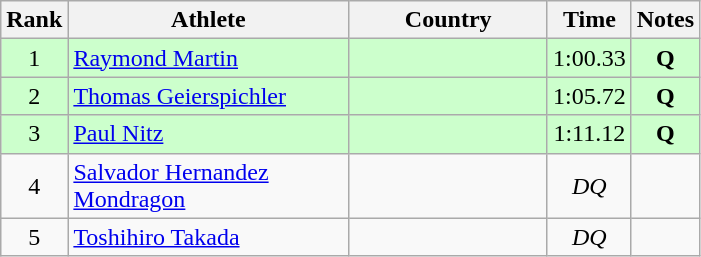<table class="wikitable sortable" style="text-align:center">
<tr>
<th>Rank</th>
<th style="width:180px">Athlete</th>
<th style="width:125px">Country</th>
<th>Time</th>
<th>Notes</th>
</tr>
<tr style="background:#cfc;">
<td>1</td>
<td style="text-align:left;"><a href='#'>Raymond Martin</a></td>
<td style="text-align:left;"></td>
<td>1:00.33</td>
<td><strong>Q</strong></td>
</tr>
<tr style="background:#cfc;">
<td>2</td>
<td style="text-align:left;"><a href='#'>Thomas Geierspichler</a></td>
<td style="text-align:left;"></td>
<td>1:05.72</td>
<td><strong>Q</strong></td>
</tr>
<tr style="background:#cfc;">
<td>3</td>
<td style="text-align:left;"><a href='#'>Paul Nitz</a></td>
<td style="text-align:left;"></td>
<td>1:11.12</td>
<td><strong>Q</strong></td>
</tr>
<tr>
<td>4</td>
<td style="text-align:left;"><a href='#'>Salvador Hernandez Mondragon</a></td>
<td style="text-align:left;"></td>
<td><em>DQ</em></td>
<td></td>
</tr>
<tr>
<td>5</td>
<td style="text-align:left;"><a href='#'>Toshihiro Takada</a></td>
<td style="text-align:left;"></td>
<td><em>DQ</em></td>
<td></td>
</tr>
</table>
